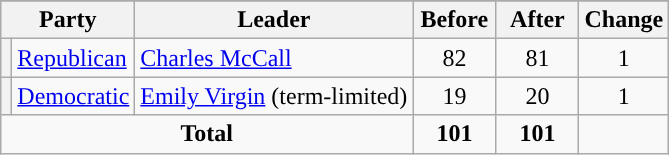<table class="wikitable" style="text-align:center;">
<tr>
</tr>
<tr>
<th colspan=2>Party</th>
<th>Leader</th>
<th style="width:3em">Before</th>
<th style="width:3em">After</th>
<th style="width:3em">Change</th>
</tr>
<tr>
<th style="background-color:"></th>
<td style="text-align:left;"><a href='#'>Republican</a></td>
<td style="text-align:left;"><a href='#'>Charles McCall</a></td>
<td>82</td>
<td>81</td>
<td> 1</td>
</tr>
<tr>
<th style="background-color:"></th>
<td style="text-align:left;"><a href='#'>Democratic</a></td>
<td style="text-align:left;"><a href='#'>Emily Virgin</a> (term-limited)</td>
<td>19</td>
<td>20</td>
<td> 1</td>
</tr>
<tr>
<td colspan=3><strong>Total</strong></td>
<td><strong>101</strong></td>
<td><strong>101</strong></td>
<td></td>
</tr>
</table>
